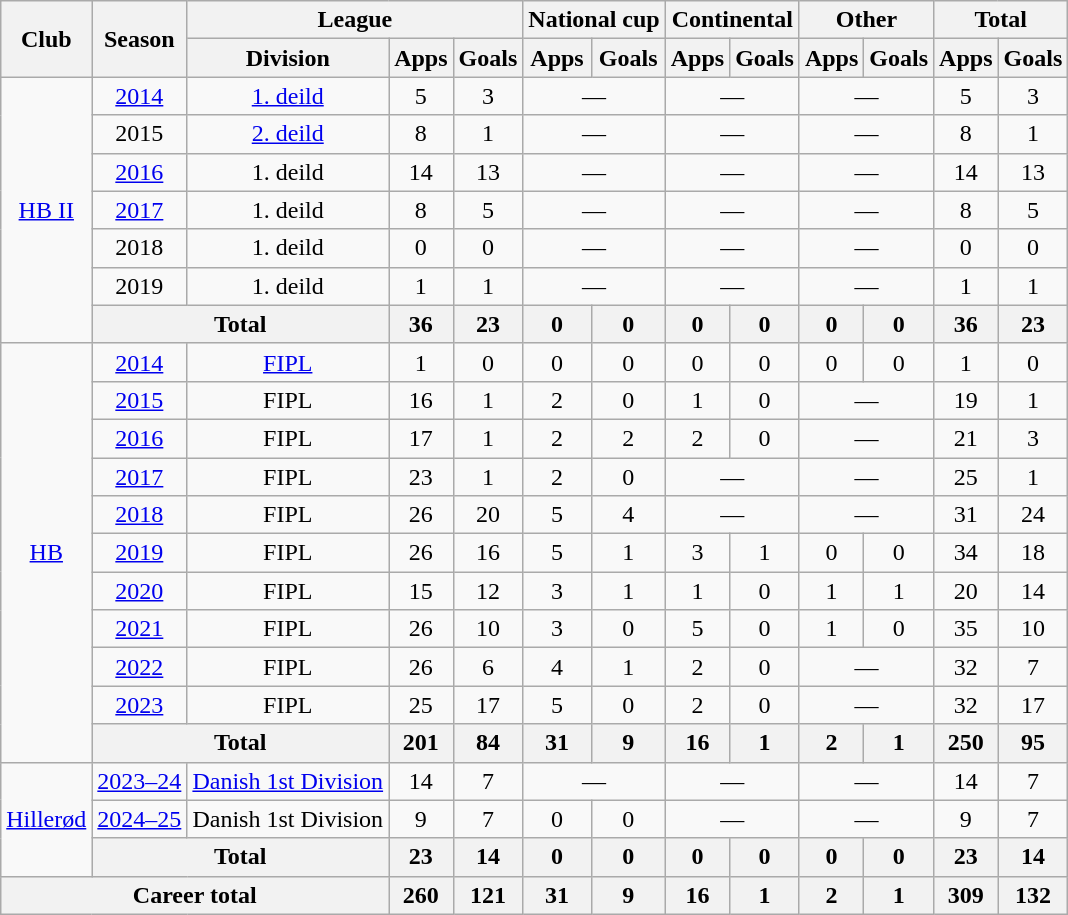<table class="wikitable" Style="text-align: center">
<tr>
<th rowspan="2">Club</th>
<th rowspan="2">Season</th>
<th colspan="3">League</th>
<th colspan="2">National cup</th>
<th colspan="2">Continental</th>
<th colspan="2">Other</th>
<th colspan="2">Total</th>
</tr>
<tr>
<th>Division</th>
<th>Apps</th>
<th>Goals</th>
<th>Apps</th>
<th>Goals</th>
<th>Apps</th>
<th>Goals</th>
<th>Apps</th>
<th>Goals</th>
<th>Apps</th>
<th>Goals</th>
</tr>
<tr>
<td rowspan="7"><a href='#'>HB II</a></td>
<td><a href='#'>2014</a></td>
<td><a href='#'>1. deild</a></td>
<td>5</td>
<td>3</td>
<td colspan="2">—</td>
<td colspan="2">—</td>
<td colspan="2">—</td>
<td>5</td>
<td>3</td>
</tr>
<tr>
<td>2015</td>
<td><a href='#'>2. deild</a></td>
<td>8</td>
<td>1</td>
<td colspan="2">—</td>
<td colspan="2">—</td>
<td colspan="2">—</td>
<td>8</td>
<td>1</td>
</tr>
<tr>
<td><a href='#'>2016</a></td>
<td>1. deild</td>
<td>14</td>
<td>13</td>
<td colspan="2">—</td>
<td colspan="2">—</td>
<td colspan="2">—</td>
<td>14</td>
<td>13</td>
</tr>
<tr>
<td><a href='#'>2017</a></td>
<td>1. deild</td>
<td>8</td>
<td>5</td>
<td colspan="2">—</td>
<td colspan="2">—</td>
<td colspan="2">—</td>
<td>8</td>
<td>5</td>
</tr>
<tr>
<td>2018</td>
<td>1. deild</td>
<td>0</td>
<td>0</td>
<td colspan="2">—</td>
<td colspan="2">—</td>
<td colspan="2">—</td>
<td>0</td>
<td>0</td>
</tr>
<tr>
<td>2019</td>
<td>1. deild</td>
<td>1</td>
<td>1</td>
<td colspan="2">—</td>
<td colspan="2">—</td>
<td colspan="2">—</td>
<td>1</td>
<td>1</td>
</tr>
<tr>
<th colspan="2">Total</th>
<th>36</th>
<th>23</th>
<th>0</th>
<th>0</th>
<th>0</th>
<th>0</th>
<th>0</th>
<th>0</th>
<th>36</th>
<th>23</th>
</tr>
<tr>
<td rowspan="11"><a href='#'>HB</a></td>
<td><a href='#'>2014</a></td>
<td><a href='#'>FIPL</a></td>
<td>1</td>
<td>0</td>
<td>0</td>
<td>0</td>
<td>0</td>
<td>0</td>
<td>0</td>
<td>0</td>
<td>1</td>
<td>0</td>
</tr>
<tr>
<td><a href='#'>2015</a></td>
<td>FIPL</td>
<td>16</td>
<td>1</td>
<td>2</td>
<td>0</td>
<td>1</td>
<td>0</td>
<td colspan="2">—</td>
<td>19</td>
<td>1</td>
</tr>
<tr>
<td><a href='#'>2016</a></td>
<td>FIPL</td>
<td>17</td>
<td>1</td>
<td>2</td>
<td>2</td>
<td>2</td>
<td>0</td>
<td colspan="2">—</td>
<td>21</td>
<td>3</td>
</tr>
<tr>
<td><a href='#'>2017</a></td>
<td>FIPL</td>
<td>23</td>
<td>1</td>
<td>2</td>
<td>0</td>
<td colspan="2">—</td>
<td colspan="2">—</td>
<td>25</td>
<td>1</td>
</tr>
<tr>
<td><a href='#'>2018</a></td>
<td>FIPL</td>
<td>26</td>
<td>20</td>
<td>5</td>
<td>4</td>
<td colspan="2">—</td>
<td colspan="2">—</td>
<td>31</td>
<td>24</td>
</tr>
<tr>
<td><a href='#'>2019</a></td>
<td>FIPL</td>
<td>26</td>
<td>16</td>
<td>5</td>
<td>1</td>
<td>3</td>
<td>1</td>
<td>0</td>
<td>0</td>
<td>34</td>
<td>18</td>
</tr>
<tr>
<td><a href='#'>2020</a></td>
<td>FIPL</td>
<td>15</td>
<td>12</td>
<td>3</td>
<td>1</td>
<td>1</td>
<td>0</td>
<td>1</td>
<td>1</td>
<td>20</td>
<td>14</td>
</tr>
<tr>
<td><a href='#'>2021</a></td>
<td>FIPL</td>
<td>26</td>
<td>10</td>
<td>3</td>
<td>0</td>
<td>5</td>
<td>0</td>
<td>1</td>
<td>0</td>
<td>35</td>
<td>10</td>
</tr>
<tr>
<td><a href='#'>2022</a></td>
<td>FIPL</td>
<td>26</td>
<td>6</td>
<td>4</td>
<td>1</td>
<td>2</td>
<td>0</td>
<td colspan="2">—</td>
<td>32</td>
<td>7</td>
</tr>
<tr>
<td><a href='#'>2023</a></td>
<td>FIPL</td>
<td>25</td>
<td>17</td>
<td>5</td>
<td>0</td>
<td>2</td>
<td>0</td>
<td colspan="2">—</td>
<td>32</td>
<td>17</td>
</tr>
<tr>
<th colspan="2">Total</th>
<th>201</th>
<th>84</th>
<th>31</th>
<th>9</th>
<th>16</th>
<th>1</th>
<th>2</th>
<th>1</th>
<th>250</th>
<th>95</th>
</tr>
<tr>
<td rowspan="3"><a href='#'>Hillerød</a></td>
<td><a href='#'>2023–24</a></td>
<td><a href='#'>Danish 1st Division</a></td>
<td>14</td>
<td>7</td>
<td colspan="2">—</td>
<td colspan="2">—</td>
<td colspan="2">—</td>
<td>14</td>
<td>7</td>
</tr>
<tr>
<td><a href='#'>2024–25</a></td>
<td>Danish 1st Division</td>
<td>9</td>
<td>7</td>
<td>0</td>
<td>0</td>
<td colspan="2">—</td>
<td colspan="2">—</td>
<td>9</td>
<td>7</td>
</tr>
<tr>
<th colspan="2">Total</th>
<th>23</th>
<th>14</th>
<th>0</th>
<th>0</th>
<th>0</th>
<th>0</th>
<th>0</th>
<th>0</th>
<th>23</th>
<th>14</th>
</tr>
<tr>
<th colspan="3">Career total</th>
<th>260</th>
<th>121</th>
<th>31</th>
<th>9</th>
<th>16</th>
<th>1</th>
<th>2</th>
<th>1</th>
<th>309</th>
<th>132</th>
</tr>
</table>
